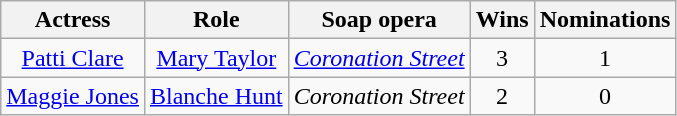<table class="wikitable" style="text-align: center">
<tr>
<th scope="col">Actress</th>
<th scope="col">Role</th>
<th scope="col">Soap opera</th>
<th scope="col">Wins</th>
<th scope="col">Nominations</th>
</tr>
<tr>
<td><a href='#'>Patti Clare</a></td>
<td><a href='#'>Mary Taylor</a></td>
<td><em><a href='#'>Coronation Street</a></em></td>
<td>3</td>
<td>1</td>
</tr>
<tr>
<td><a href='#'>Maggie Jones</a></td>
<td><a href='#'>Blanche Hunt</a></td>
<td><em>Coronation Street</em></td>
<td>2</td>
<td>0</td>
</tr>
</table>
